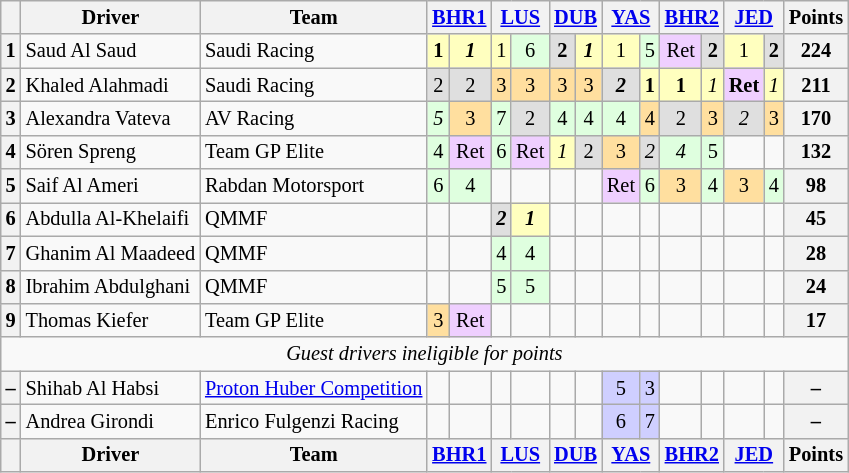<table class="wikitable" style="font-size:85%; text-align:center">
<tr>
<th></th>
<th>Driver</th>
<th>Team</th>
<th colspan="2"><a href='#'>BHR1</a><br></th>
<th colspan="2"><a href='#'>LUS</a><br></th>
<th colspan="2"><a href='#'>DUB</a><br></th>
<th colspan="2"><a href='#'>YAS</a><br></th>
<th colspan="2"><a href='#'>BHR2</a><br></th>
<th colspan="2"><a href='#'>JED</a><br></th>
<th>Points</th>
</tr>
<tr>
<th>1</th>
<td align="left"> Saud Al Saud</td>
<td align="left"> Saudi Racing</td>
<td style="background:#ffffbf;"><strong>1</strong></td>
<td style="background:#ffffbf;"><strong><em>1</em></strong></td>
<td style="background:#ffffbf;">1</td>
<td style="background:#dfffdf;">6</td>
<td style="background:#dfdfdf;"><strong>2</strong></td>
<td style="background:#ffffbf;"><strong><em>1</em></strong></td>
<td style="background:#ffffbf;">1</td>
<td style="background:#dfffdf;">5</td>
<td style="background:#efcfff;">Ret</td>
<td style="background:#dfdfdf;"><strong>2</strong></td>
<td style="background:#ffffbf;">1</td>
<td style="background:#dfdfdf;"><strong>2</strong></td>
<th>224</th>
</tr>
<tr>
<th>2</th>
<td align="left"> Khaled Alahmadi</td>
<td align="left"> Saudi Racing</td>
<td style="background:#dfdfdf;">2</td>
<td style="background:#dfdfdf;">2</td>
<td style="background:#ffdf9f;">3</td>
<td style="background:#ffdf9f;">3</td>
<td style="background:#ffdf9f;">3</td>
<td style="background:#ffdf9f;">3</td>
<td style="background:#dfdfdf;"><strong><em>2</em></strong></td>
<td style="background:#ffffbf;"><strong>1</strong></td>
<td style="background:#ffffbf;"><strong>1</strong></td>
<td style="background:#ffffbf;"><em>1</em></td>
<td style="background:#efcfff;"><strong>Ret</strong></td>
<td style="background:#ffffbf;"><em>1</em></td>
<th>211</th>
</tr>
<tr>
<th>3</th>
<td align="left"> Alexandra Vateva</td>
<td align="left"> AV Racing</td>
<td style="background:#dfffdf;"><em>5</em></td>
<td style="background:#ffdf9f;">3</td>
<td style="background:#dfffdf;">7</td>
<td style="background:#dfdfdf;">2</td>
<td style="background:#dfffdf;">4</td>
<td style="background:#dfffdf;">4</td>
<td style="background:#dfffdf;">4</td>
<td style="background:#ffdf9f;">4</td>
<td style="background:#dfdfdf;">2</td>
<td style="background:#ffdf9f;">3</td>
<td style="background:#dfdfdf;"><em>2</em></td>
<td style="background:#ffdf9f;">3</td>
<th>170</th>
</tr>
<tr>
<th>4</th>
<td align="left"> Sören Spreng</td>
<td align="left"> Team GP Elite</td>
<td style="background:#dfffdf;">4</td>
<td style="background:#efcfff;">Ret</td>
<td style="background:#dfffdf;">6</td>
<td style="background:#efcfff;">Ret</td>
<td style="background:#ffffbf;"><em>1</em></td>
<td style="background:#dfdfdf;">2</td>
<td style="background:#ffdf9f;">3</td>
<td style="background:#dfdfdf;"><em>2</em></td>
<td style="background:#dfffdf;"><em>4</em></td>
<td style="background:#dfffdf;">5</td>
<td></td>
<td></td>
<th>132</th>
</tr>
<tr>
<th>5</th>
<td align="left"> Saif Al Ameri</td>
<td align="left" nowrap=""> Rabdan Motorsport</td>
<td style="background:#dfffdf;">6</td>
<td style="background:#dfffdf;">4</td>
<td></td>
<td></td>
<td></td>
<td></td>
<td style="background:#efcfff;">Ret</td>
<td style="background:#dfffdf;">6</td>
<td style="background:#ffdf9f;">3</td>
<td style="background:#dfffdf;">4</td>
<td style="background:#ffdf9f;">3</td>
<td style="background:#dfffdf;">4</td>
<th>98</th>
</tr>
<tr>
<th>6</th>
<td align="left"> Abdulla Al-Khelaifi</td>
<td align="left"> QMMF</td>
<td></td>
<td></td>
<td style="background:#dfdfdf;"><strong><em>2</em></strong></td>
<td style="background:#ffffbf;"><strong><em>1</em></strong></td>
<td></td>
<td></td>
<td></td>
<td></td>
<td></td>
<td></td>
<td></td>
<td></td>
<th>45</th>
</tr>
<tr>
<th>7</th>
<td align="left" nowrap=""> Ghanim Al Maadeed</td>
<td align="left"> QMMF</td>
<td></td>
<td></td>
<td style="background:#dfffdf;">4</td>
<td style="background:#dfffdf;">4</td>
<td></td>
<td></td>
<td></td>
<td></td>
<td></td>
<td></td>
<td></td>
<td></td>
<th>28</th>
</tr>
<tr>
<th>8</th>
<td align="left"> Ibrahim Abdulghani</td>
<td align="left"> QMMF</td>
<td></td>
<td></td>
<td style="background:#dfffdf;">5</td>
<td style="background:#dfffdf;">5</td>
<td></td>
<td></td>
<td></td>
<td></td>
<td></td>
<td></td>
<td></td>
<td></td>
<th>24</th>
</tr>
<tr>
<th>9</th>
<td align="left"> Thomas Kiefer</td>
<td align="left"> Team GP Elite</td>
<td style="background:#ffdf9f;">3</td>
<td style="background:#efcfff;">Ret</td>
<td></td>
<td></td>
<td></td>
<td></td>
<td></td>
<td></td>
<td></td>
<td></td>
<td></td>
<td></td>
<th>17</th>
</tr>
<tr>
<td colspan="16"><em>Guest drivers ineligible for points</em></td>
</tr>
<tr>
<th>–</th>
<td align="left"> Shihab Al Habsi</td>
<td align="left" nowrap> <a href='#'>Proton Huber Competition</a></td>
<td></td>
<td></td>
<td></td>
<td></td>
<td></td>
<td></td>
<td style="background:#cfcfff;">5</td>
<td style="background:#cfcfff;">3</td>
<td></td>
<td></td>
<td></td>
<td></td>
<th>–</th>
</tr>
<tr>
<th>–</th>
<td align="left"> Andrea Girondi</td>
<td align="left"> Enrico Fulgenzi Racing</td>
<td></td>
<td></td>
<td></td>
<td></td>
<td></td>
<td></td>
<td style="background:#cfcfff;">6</td>
<td style="background:#cfcfff;">7</td>
<td></td>
<td></td>
<td></td>
<td></td>
<th>–</th>
</tr>
<tr>
<th></th>
<th>Driver</th>
<th>Team</th>
<th colspan="2"><a href='#'>BHR1</a><br></th>
<th colspan="2"><a href='#'>LUS</a><br></th>
<th colspan="2"><a href='#'>DUB</a><br></th>
<th colspan="2"><a href='#'>YAS</a><br></th>
<th colspan="2"><a href='#'>BHR2</a><br></th>
<th colspan="2"><a href='#'>JED</a><br></th>
<th>Points</th>
</tr>
</table>
